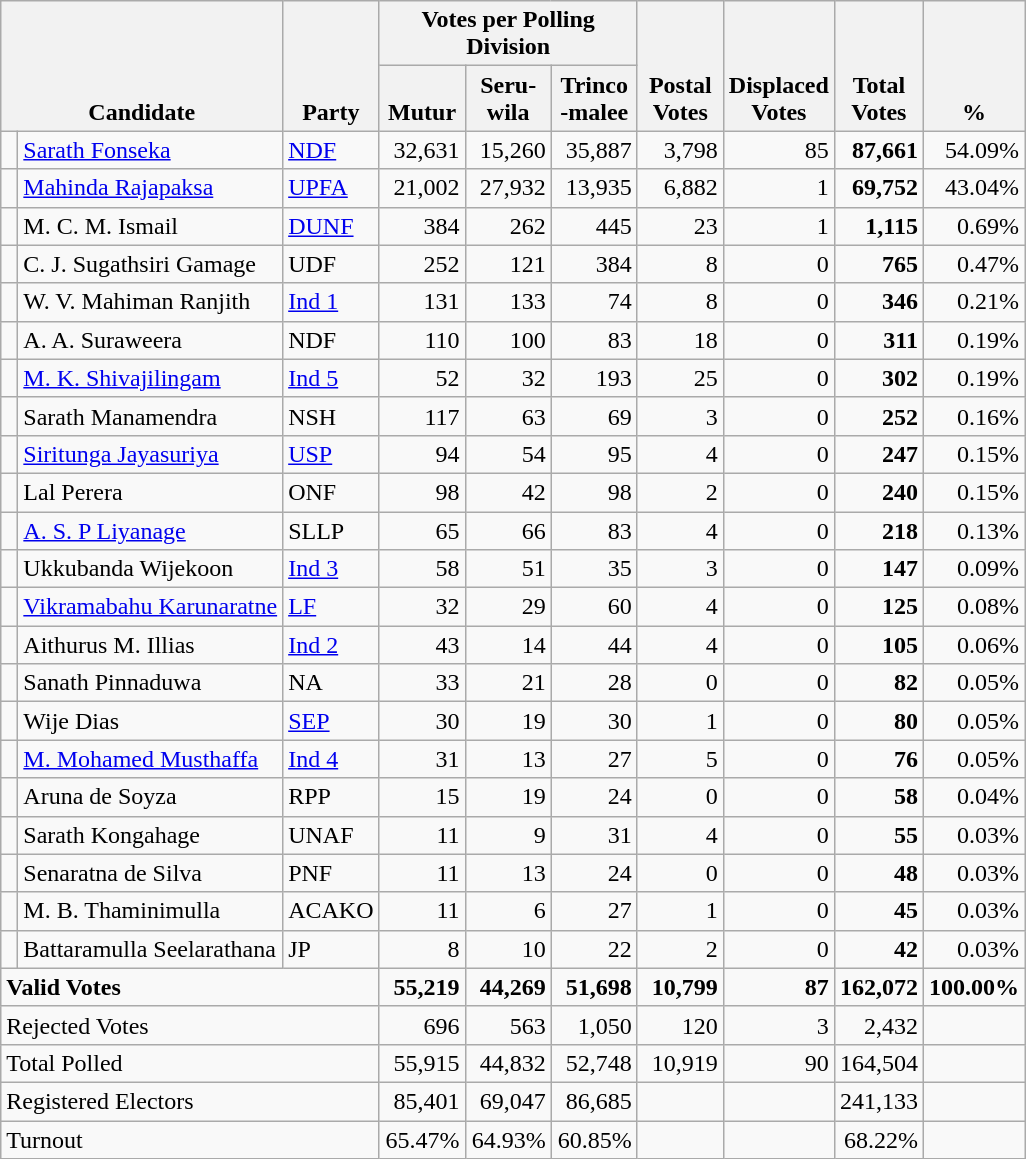<table class="wikitable" border="1" style="text-align:right;">
<tr>
<th align=left valign=bottom rowspan=2 colspan=2>Candidate</th>
<th align=left valign=bottom rowspan=2 width="40">Party</th>
<th colspan=3>Votes per Polling Division</th>
<th align=center valign=bottom rowspan=2 width="50">Postal<br>Votes</th>
<th align=center valign=bottom rowspan=2 width="50">Displaced<br>Votes</th>
<th align=center valign=bottom rowspan=2 width="50">Total Votes</th>
<th align=center valign=bottom rowspan=2 width="50">%</th>
</tr>
<tr>
<th align=center valign=bottom width="50">Mutur</th>
<th align=center valign=bottom width="50">Seru-<br>wila</th>
<th align=center valign=bottom width="50">Trinco<br>-malee</th>
</tr>
<tr>
<td bgcolor=> </td>
<td align=left><a href='#'>Sarath Fonseka</a></td>
<td align=left><a href='#'>NDF</a></td>
<td>32,631</td>
<td>15,260</td>
<td>35,887</td>
<td>3,798</td>
<td>85</td>
<td><strong>87,661</strong></td>
<td>54.09%</td>
</tr>
<tr>
<td bgcolor=> </td>
<td align=left><a href='#'>Mahinda Rajapaksa</a></td>
<td align=left><a href='#'>UPFA</a></td>
<td>21,002</td>
<td>27,932</td>
<td>13,935</td>
<td>6,882</td>
<td>1</td>
<td><strong>69,752</strong></td>
<td>43.04%</td>
</tr>
<tr>
<td></td>
<td align=left>M. C. M. Ismail</td>
<td align=left><a href='#'>DUNF</a></td>
<td>384</td>
<td>262</td>
<td>445</td>
<td>23</td>
<td>1</td>
<td><strong>1,115</strong></td>
<td>0.69%</td>
</tr>
<tr>
<td></td>
<td align=left>C. J. Sugathsiri Gamage</td>
<td align=left>UDF</td>
<td>252</td>
<td>121</td>
<td>384</td>
<td>8</td>
<td>0</td>
<td><strong>765</strong></td>
<td>0.47%</td>
</tr>
<tr>
<td bgcolor=> </td>
<td align=left>W. V. Mahiman Ranjith</td>
<td align=left><a href='#'>Ind 1</a></td>
<td>131</td>
<td>133</td>
<td>74</td>
<td>8</td>
<td>0</td>
<td><strong>346</strong></td>
<td>0.21%</td>
</tr>
<tr>
<td></td>
<td align=left>A. A. Suraweera</td>
<td align=left>NDF</td>
<td>110</td>
<td>100</td>
<td>83</td>
<td>18</td>
<td>0</td>
<td><strong>311</strong></td>
<td>0.19%</td>
</tr>
<tr>
<td bgcolor=> </td>
<td align=left><a href='#'>M. K. Shivajilingam</a></td>
<td align=left><a href='#'>Ind 5</a></td>
<td>52</td>
<td>32</td>
<td>193</td>
<td>25</td>
<td>0</td>
<td><strong>302</strong></td>
<td>0.19%</td>
</tr>
<tr>
<td></td>
<td align=left>Sarath Manamendra</td>
<td align=left>NSH</td>
<td>117</td>
<td>63</td>
<td>69</td>
<td>3</td>
<td>0</td>
<td><strong>252</strong></td>
<td>0.16%</td>
</tr>
<tr>
<td></td>
<td align=left><a href='#'>Siritunga Jayasuriya</a></td>
<td align=left><a href='#'>USP</a></td>
<td>94</td>
<td>54</td>
<td>95</td>
<td>4</td>
<td>0</td>
<td><strong>247</strong></td>
<td>0.15%</td>
</tr>
<tr>
<td></td>
<td align=left>Lal Perera</td>
<td align=left>ONF</td>
<td>98</td>
<td>42</td>
<td>98</td>
<td>2</td>
<td>0</td>
<td><strong>240</strong></td>
<td>0.15%</td>
</tr>
<tr>
<td></td>
<td align=left><a href='#'>A. S. P Liyanage</a></td>
<td align=left>SLLP</td>
<td>65</td>
<td>66</td>
<td>83</td>
<td>4</td>
<td>0</td>
<td><strong>218</strong></td>
<td>0.13%</td>
</tr>
<tr>
<td bgcolor=> </td>
<td align=left>Ukkubanda Wijekoon</td>
<td align=left><a href='#'>Ind 3</a></td>
<td>58</td>
<td>51</td>
<td>35</td>
<td>3</td>
<td>0</td>
<td><strong>147</strong></td>
<td>0.09%</td>
</tr>
<tr>
<td bgcolor=> </td>
<td align=left><a href='#'>Vikramabahu Karunaratne</a></td>
<td align=left><a href='#'>LF</a></td>
<td>32</td>
<td>29</td>
<td>60</td>
<td>4</td>
<td>0</td>
<td><strong>125</strong></td>
<td>0.08%</td>
</tr>
<tr>
<td bgcolor=> </td>
<td align=left>Aithurus M. Illias</td>
<td align=left><a href='#'>Ind 2</a></td>
<td>43</td>
<td>14</td>
<td>44</td>
<td>4</td>
<td>0</td>
<td><strong>105</strong></td>
<td>0.06%</td>
</tr>
<tr>
<td></td>
<td align=left>Sanath Pinnaduwa</td>
<td align=left>NA</td>
<td>33</td>
<td>21</td>
<td>28</td>
<td>0</td>
<td>0</td>
<td><strong>82</strong></td>
<td>0.05%</td>
</tr>
<tr>
<td></td>
<td align=left>Wije Dias</td>
<td align=left><a href='#'>SEP</a></td>
<td>30</td>
<td>19</td>
<td>30</td>
<td>1</td>
<td>0</td>
<td><strong>80</strong></td>
<td>0.05%</td>
</tr>
<tr>
<td bgcolor=> </td>
<td align=left><a href='#'>M. Mohamed Musthaffa</a></td>
<td align=left><a href='#'>Ind 4</a></td>
<td>31</td>
<td>13</td>
<td>27</td>
<td>5</td>
<td>0</td>
<td><strong>76</strong></td>
<td>0.05%</td>
</tr>
<tr>
<td></td>
<td align=left>Aruna de Soyza</td>
<td align=left>RPP</td>
<td>15</td>
<td>19</td>
<td>24</td>
<td>0</td>
<td>0</td>
<td><strong>58</strong></td>
<td>0.04%</td>
</tr>
<tr>
<td></td>
<td align=left>Sarath Kongahage</td>
<td align=left>UNAF</td>
<td>11</td>
<td>9</td>
<td>31</td>
<td>4</td>
<td>0</td>
<td><strong>55</strong></td>
<td>0.03%</td>
</tr>
<tr>
<td></td>
<td align=left>Senaratna de Silva</td>
<td align=left>PNF</td>
<td>11</td>
<td>13</td>
<td>24</td>
<td>0</td>
<td>0</td>
<td><strong>48</strong></td>
<td>0.03%</td>
</tr>
<tr>
<td></td>
<td align=left>M. B. Thaminimulla</td>
<td align=left>ACAKO</td>
<td>11</td>
<td>6</td>
<td>27</td>
<td>1</td>
<td>0</td>
<td><strong>45</strong></td>
<td>0.03%</td>
</tr>
<tr>
<td></td>
<td align=left>Battaramulla Seelarathana</td>
<td align=left>JP</td>
<td>8</td>
<td>10</td>
<td>22</td>
<td>2</td>
<td>0</td>
<td><strong>42</strong></td>
<td>0.03%</td>
</tr>
<tr>
<td align=left colspan=3><strong>Valid Votes</strong></td>
<td><strong>55,219</strong></td>
<td><strong>44,269</strong></td>
<td><strong>51,698</strong></td>
<td><strong>10,799</strong></td>
<td><strong>87</strong></td>
<td><strong>162,072</strong></td>
<td><strong>100.00%</strong></td>
</tr>
<tr>
<td align=left colspan=3>Rejected Votes</td>
<td>696</td>
<td>563</td>
<td>1,050</td>
<td>120</td>
<td>3</td>
<td>2,432</td>
<td></td>
</tr>
<tr>
<td align=left colspan=3>Total Polled</td>
<td>55,915</td>
<td>44,832</td>
<td>52,748</td>
<td>10,919</td>
<td>90</td>
<td>164,504</td>
<td></td>
</tr>
<tr>
<td align=left colspan=3>Registered Electors</td>
<td>85,401</td>
<td>69,047</td>
<td>86,685</td>
<td></td>
<td></td>
<td>241,133</td>
<td></td>
</tr>
<tr>
<td align=left colspan=3>Turnout</td>
<td>65.47%</td>
<td>64.93%</td>
<td>60.85%</td>
<td></td>
<td></td>
<td>68.22%</td>
<td></td>
</tr>
</table>
